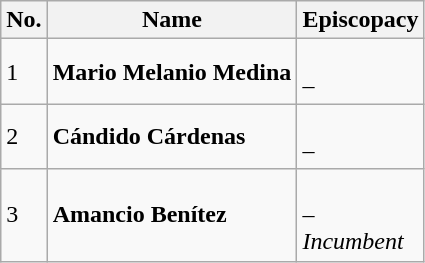<table class="wikitable">
<tr>
<th>No.</th>
<th>Name</th>
<th>Episcopacy</th>
</tr>
<tr>
<td>1</td>
<td><strong>Mario Melanio Medina</strong><br></td>
<td><br>–<br></td>
</tr>
<tr>
<td>2</td>
<td><strong>Cándido Cárdenas</strong><br></td>
<td><br>–<br></td>
</tr>
<tr>
<td>3</td>
<td><strong>Amancio Benítez</strong><br></td>
<td><br>–<br><em>Incumbent</em></td>
</tr>
</table>
